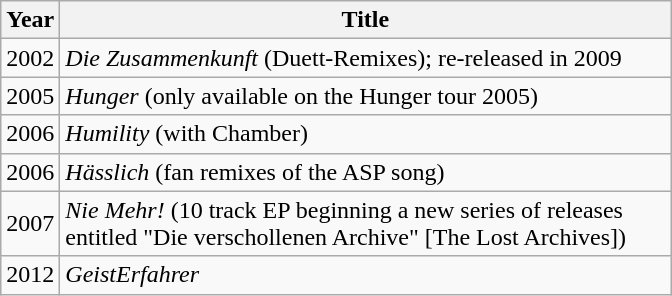<table class="wikitable">
<tr>
<th>Year</th>
<th width="400">Title</th>
</tr>
<tr>
<td>2002</td>
<td><em>Die Zusammenkunft</em> (Duett-Remixes); re-released in 2009</td>
</tr>
<tr>
<td>2005</td>
<td><em>Hunger</em> (only available on the Hunger tour 2005)</td>
</tr>
<tr>
<td>2006</td>
<td><em>Humility</em> (with Chamber)</td>
</tr>
<tr>
<td>2006</td>
<td><em>Hässlich</em> (fan remixes of the ASP song)</td>
</tr>
<tr>
<td>2007</td>
<td><em>Nie Mehr!</em> (10 track EP beginning a new series of releases entitled "Die verschollenen Archive" [The Lost Archives])</td>
</tr>
<tr>
<td>2012</td>
<td><em>GeistErfahrer</em></td>
</tr>
</table>
